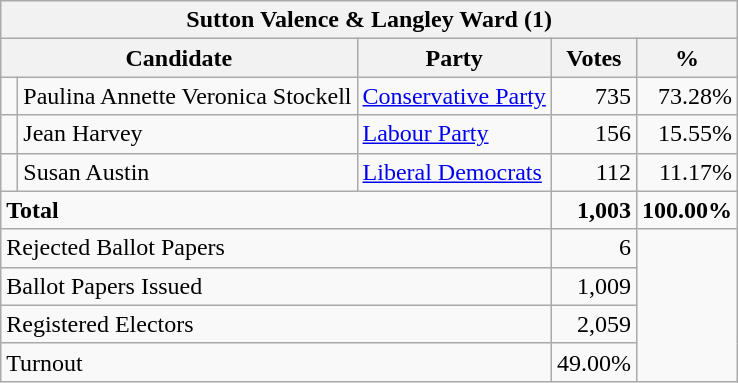<table class="wikitable" border="1" style="text-align:right; font-size:100%">
<tr>
<th align=center colspan=5>Sutton Valence & Langley Ward (1)</th>
</tr>
<tr>
<th align=left colspan=2>Candidate</th>
<th align=left>Party</th>
<th align=center>Votes</th>
<th align=center>%</th>
</tr>
<tr>
<td bgcolor=> </td>
<td align=left>Paulina Annette Veronica Stockell</td>
<td align=left><a href='#'>Conservative Party</a></td>
<td>735</td>
<td>73.28%</td>
</tr>
<tr>
<td bgcolor=> </td>
<td align=left>Jean Harvey</td>
<td align=left><a href='#'>Labour Party</a></td>
<td>156</td>
<td>15.55%</td>
</tr>
<tr>
<td bgcolor=> </td>
<td align=left>Susan Austin</td>
<td align=left><a href='#'>Liberal Democrats</a></td>
<td>112</td>
<td>11.17%</td>
</tr>
<tr>
<td align=left colspan=3><strong>Total</strong></td>
<td><strong>1,003</strong></td>
<td><strong>100.00%</strong></td>
</tr>
<tr>
<td align=left colspan=3>Rejected Ballot Papers</td>
<td>6</td>
<td rowspan=4></td>
</tr>
<tr>
<td align=left colspan=3>Ballot Papers Issued</td>
<td>1,009</td>
</tr>
<tr>
<td align=left colspan=3>Registered Electors</td>
<td>2,059</td>
</tr>
<tr>
<td align=left colspan=3>Turnout</td>
<td>49.00%</td>
</tr>
</table>
